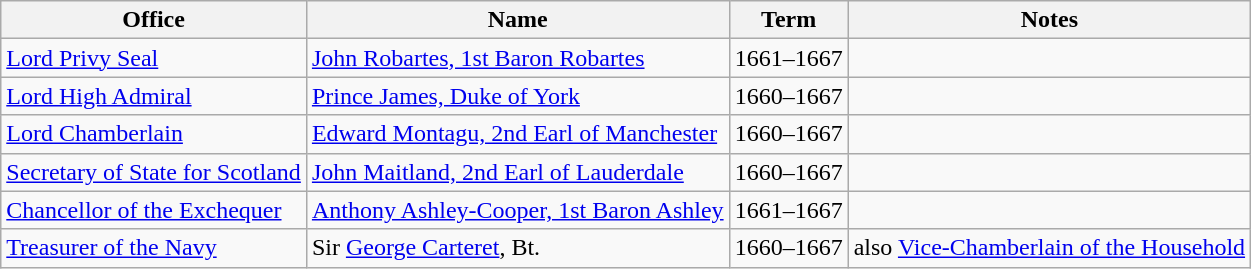<table class="wikitable">
<tr>
<th>Office</th>
<th>Name</th>
<th>Term</th>
<th>Notes</th>
</tr>
<tr>
<td><a href='#'>Lord Privy Seal</a></td>
<td><a href='#'>John Robartes, 1st Baron Robartes</a></td>
<td>1661–1667</td>
<td></td>
</tr>
<tr>
<td><a href='#'>Lord High Admiral</a></td>
<td><a href='#'>Prince James, Duke of York</a></td>
<td>1660–1667</td>
<td></td>
</tr>
<tr>
<td><a href='#'>Lord Chamberlain</a></td>
<td><a href='#'>Edward Montagu, 2nd Earl of Manchester</a></td>
<td>1660–1667</td>
<td></td>
</tr>
<tr>
<td><a href='#'>Secretary of State for Scotland</a></td>
<td><a href='#'>John Maitland, 2nd Earl of Lauderdale</a></td>
<td>1660–1667</td>
<td></td>
</tr>
<tr>
<td><a href='#'>Chancellor of the Exchequer</a></td>
<td><a href='#'>Anthony Ashley-Cooper, 1st Baron Ashley</a></td>
<td>1661–1667</td>
<td></td>
</tr>
<tr>
<td><a href='#'>Treasurer of the Navy</a></td>
<td>Sir <a href='#'>George Carteret</a>, Bt.</td>
<td>1660–1667</td>
<td>also <a href='#'>Vice-Chamberlain of the Household</a></td>
</tr>
</table>
